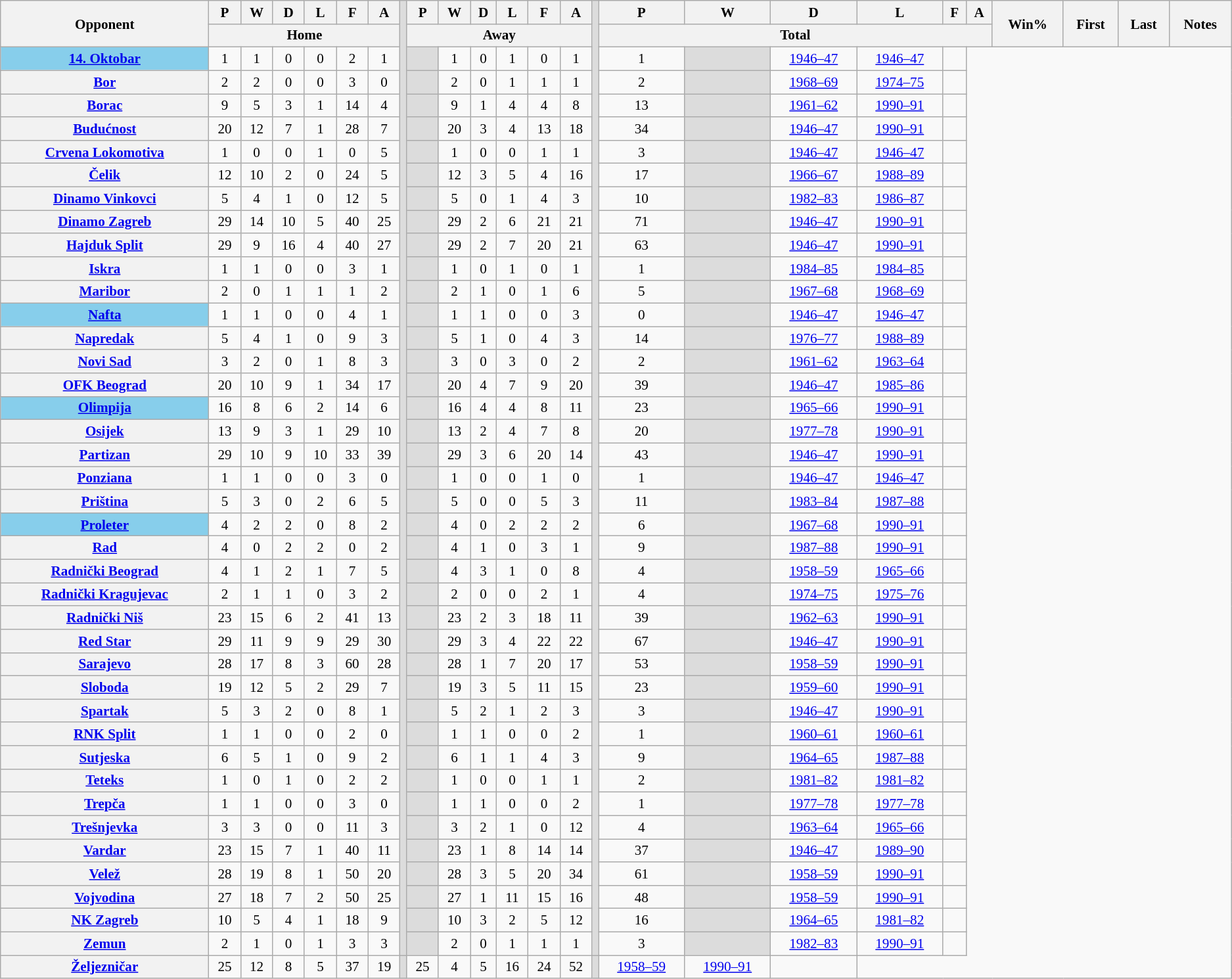<table class="wikitable plainrowheaders sortable" style="font-size: 88%; text-align: center">
<tr>
<th scope=col rowspan=2>Opponent</th>
<th scope=col>P</th>
<th scope=col>W</th>
<th scope=col>D</th>
<th scope=col>L</th>
<th scope=col>F</th>
<th scope=col>A</th>
<th scope=col width=0.1% rowspan=41 style="background: #DCDCDC" class="unsortable"></th>
<th scope=col>P</th>
<th scope=col>W</th>
<th scope=col>D</th>
<th scope=col>L</th>
<th scope=col>F</th>
<th scope=col>A</th>
<th scope=col width=0.1% rowspan=41 style="background: #DCDCDC" class="unsortable"></th>
<th scope=col>P</th>
<th scope=col>W</th>
<th scope=col>D</th>
<th scope=col>L</th>
<th scope=col>F</th>
<th scope=col>A</th>
<th scope=col rowspan=2>Win%</th>
<th scope=col rowspan=2>First</th>
<th scope=col rowspan=2>Last</th>
<th scope=col rowspan=2 class="unsortable">Notes</th>
</tr>
<tr class="unsortable">
<th colspan=6>Home</th>
<th colspan=6>Away</th>
<th colspan=6>Total</th>
</tr>
<tr>
<th scope=row style=background:#87ceeb><a href='#'>14. Oktobar</a> </th>
<td>1</td>
<td>1</td>
<td>0</td>
<td>0</td>
<td>2</td>
<td>1</td>
<td style="background: #DCDCDC"></td>
<td>1</td>
<td>0</td>
<td>1</td>
<td>0</td>
<td>1</td>
<td>1</td>
<td style="background: #DCDCDC"><br></td>
<td><a href='#'>1946–47</a></td>
<td><a href='#'>1946–47</a></td>
<td></td>
</tr>
<tr>
<th scope=row><a href='#'>Bor</a></th>
<td>2</td>
<td>2</td>
<td>0</td>
<td>0</td>
<td>3</td>
<td>0</td>
<td style="background: #DCDCDC"></td>
<td>2</td>
<td>0</td>
<td>1</td>
<td>1</td>
<td>1</td>
<td>2</td>
<td style="background: #DCDCDC"><br></td>
<td><a href='#'>1968–69</a></td>
<td><a href='#'>1974–75</a></td>
<td></td>
</tr>
<tr>
<th scope=row><a href='#'>Borac</a></th>
<td>9</td>
<td>5</td>
<td>3</td>
<td>1</td>
<td>14</td>
<td>4</td>
<td style="background: #DCDCDC"></td>
<td>9</td>
<td>1</td>
<td>4</td>
<td>4</td>
<td>8</td>
<td>13</td>
<td style="background: #DCDCDC"><br></td>
<td><a href='#'>1961–62</a></td>
<td><a href='#'>1990–91</a></td>
<td></td>
</tr>
<tr>
<th scope=row><a href='#'>Budućnost</a></th>
<td>20</td>
<td>12</td>
<td>7</td>
<td>1</td>
<td>28</td>
<td>7</td>
<td style="background: #DCDCDC"></td>
<td>20</td>
<td>3</td>
<td>4</td>
<td>13</td>
<td>18</td>
<td>34</td>
<td style="background: #DCDCDC"><br></td>
<td><a href='#'>1946–47</a></td>
<td><a href='#'>1990–91</a></td>
<td></td>
</tr>
<tr>
<th scope=row><a href='#'>Crvena Lokomotiva</a></th>
<td>1</td>
<td>0</td>
<td>0</td>
<td>1</td>
<td>0</td>
<td>5</td>
<td style="background: #DCDCDC"></td>
<td>1</td>
<td>0</td>
<td>0</td>
<td>1</td>
<td>1</td>
<td>3</td>
<td style="background: #DCDCDC"><br></td>
<td><a href='#'>1946–47</a></td>
<td><a href='#'>1946–47</a></td>
<td></td>
</tr>
<tr>
<th scope=row><a href='#'>Čelik</a></th>
<td>12</td>
<td>10</td>
<td>2</td>
<td>0</td>
<td>24</td>
<td>5</td>
<td style="background: #DCDCDC"></td>
<td>12</td>
<td>3</td>
<td>5</td>
<td>4</td>
<td>16</td>
<td>17</td>
<td style="background: #DCDCDC"><br></td>
<td><a href='#'>1966–67</a></td>
<td><a href='#'>1988–89</a></td>
<td></td>
</tr>
<tr>
<th scope=row><a href='#'>Dinamo Vinkovci</a></th>
<td>5</td>
<td>4</td>
<td>1</td>
<td>0</td>
<td>12</td>
<td>5</td>
<td style="background: #DCDCDC"></td>
<td>5</td>
<td>0</td>
<td>1</td>
<td>4</td>
<td>3</td>
<td>10</td>
<td style="background: #DCDCDC"><br></td>
<td><a href='#'>1982–83</a></td>
<td><a href='#'>1986–87</a></td>
<td></td>
</tr>
<tr>
<th scope=row><a href='#'>Dinamo Zagreb</a></th>
<td>29</td>
<td>14</td>
<td>10</td>
<td>5</td>
<td>40</td>
<td>25</td>
<td style="background: #DCDCDC"></td>
<td>29</td>
<td>2</td>
<td>6</td>
<td>21</td>
<td>21</td>
<td>71</td>
<td style="background: #DCDCDC"><br></td>
<td><a href='#'>1946–47</a></td>
<td><a href='#'>1990–91</a></td>
<td></td>
</tr>
<tr>
<th scope=row><a href='#'>Hajduk Split</a></th>
<td>29</td>
<td>9</td>
<td>16</td>
<td>4</td>
<td>40</td>
<td>27</td>
<td style="background: #DCDCDC"></td>
<td>29</td>
<td>2</td>
<td>7</td>
<td>20</td>
<td>21</td>
<td>63</td>
<td style="background: #DCDCDC"><br></td>
<td><a href='#'>1946–47</a></td>
<td><a href='#'>1990–91</a></td>
<td></td>
</tr>
<tr>
<th scope=row><a href='#'>Iskra</a></th>
<td>1</td>
<td>1</td>
<td>0</td>
<td>0</td>
<td>3</td>
<td>1</td>
<td style="background: #DCDCDC"></td>
<td>1</td>
<td>0</td>
<td>1</td>
<td>0</td>
<td>1</td>
<td>1</td>
<td style="background: #DCDCDC"><br></td>
<td><a href='#'>1984–85</a></td>
<td><a href='#'>1984–85</a></td>
<td></td>
</tr>
<tr>
<th scope=row><a href='#'>Maribor</a></th>
<td>2</td>
<td>0</td>
<td>1</td>
<td>1</td>
<td>1</td>
<td>2</td>
<td style="background: #DCDCDC"></td>
<td>2</td>
<td>1</td>
<td>0</td>
<td>1</td>
<td>6</td>
<td>5</td>
<td style="background: #DCDCDC"><br></td>
<td><a href='#'>1967–68</a></td>
<td><a href='#'>1968–69</a></td>
<td></td>
</tr>
<tr>
<th scope=row style=background:#87ceeb><a href='#'>Nafta</a> </th>
<td>1</td>
<td>1</td>
<td>0</td>
<td>0</td>
<td>4</td>
<td>1</td>
<td style="background: #DCDCDC"></td>
<td>1</td>
<td>1</td>
<td>0</td>
<td>0</td>
<td>3</td>
<td>0</td>
<td style="background: #DCDCDC"><br></td>
<td><a href='#'>1946–47</a></td>
<td><a href='#'>1946–47</a></td>
<td></td>
</tr>
<tr>
<th scope=row><a href='#'>Napredak</a></th>
<td>5</td>
<td>4</td>
<td>1</td>
<td>0</td>
<td>9</td>
<td>3</td>
<td style="background: #DCDCDC"></td>
<td>5</td>
<td>1</td>
<td>0</td>
<td>4</td>
<td>3</td>
<td>14</td>
<td style="background: #DCDCDC"><br></td>
<td><a href='#'>1976–77</a></td>
<td><a href='#'>1988–89</a></td>
<td></td>
</tr>
<tr>
<th scope=row><a href='#'>Novi Sad</a></th>
<td>3</td>
<td>2</td>
<td>0</td>
<td>1</td>
<td>8</td>
<td>3</td>
<td style="background: #DCDCDC"></td>
<td>3</td>
<td>0</td>
<td>3</td>
<td>0</td>
<td>2</td>
<td>2</td>
<td style="background: #DCDCDC"><br></td>
<td><a href='#'>1961–62</a></td>
<td><a href='#'>1963–64</a></td>
<td></td>
</tr>
<tr>
<th scope=row><a href='#'>OFK Beograd</a></th>
<td>20</td>
<td>10</td>
<td>9</td>
<td>1</td>
<td>34</td>
<td>17</td>
<td style="background: #DCDCDC"></td>
<td>20</td>
<td>4</td>
<td>7</td>
<td>9</td>
<td>20</td>
<td>39</td>
<td style="background: #DCDCDC"><br></td>
<td><a href='#'>1946–47</a></td>
<td><a href='#'>1985–86</a></td>
<td></td>
</tr>
<tr>
<th scope=row style=background:#87ceeb><a href='#'>Olimpija</a> </th>
<td>16</td>
<td>8</td>
<td>6</td>
<td>2</td>
<td>14</td>
<td>6</td>
<td style="background: #DCDCDC"></td>
<td>16</td>
<td>4</td>
<td>4</td>
<td>8</td>
<td>11</td>
<td>23</td>
<td style="background: #DCDCDC"><br></td>
<td><a href='#'>1965–66</a></td>
<td><a href='#'>1990–91</a></td>
<td></td>
</tr>
<tr>
<th scope=row><a href='#'>Osijek</a></th>
<td>13</td>
<td>9</td>
<td>3</td>
<td>1</td>
<td>29</td>
<td>10</td>
<td style="background: #DCDCDC"></td>
<td>13</td>
<td>2</td>
<td>4</td>
<td>7</td>
<td>8</td>
<td>20</td>
<td style="background: #DCDCDC"><br></td>
<td><a href='#'>1977–78</a></td>
<td><a href='#'>1990–91</a></td>
<td></td>
</tr>
<tr>
<th scope=row><a href='#'>Partizan</a></th>
<td>29</td>
<td>10</td>
<td>9</td>
<td>10</td>
<td>33</td>
<td>39</td>
<td style="background: #DCDCDC"></td>
<td>29</td>
<td>3</td>
<td>6</td>
<td>20</td>
<td>14</td>
<td>43</td>
<td style="background: #DCDCDC"><br></td>
<td><a href='#'>1946–47</a></td>
<td><a href='#'>1990–91</a></td>
<td></td>
</tr>
<tr>
<th scope=row><a href='#'>Ponziana</a></th>
<td>1</td>
<td>1</td>
<td>0</td>
<td>0</td>
<td>3</td>
<td>0</td>
<td style="background: #DCDCDC"></td>
<td>1</td>
<td>0</td>
<td>0</td>
<td>1</td>
<td>0</td>
<td>1</td>
<td style="background: #DCDCDC"><br></td>
<td><a href='#'>1946–47</a></td>
<td><a href='#'>1946–47</a></td>
<td></td>
</tr>
<tr>
<th scope=row><a href='#'>Priština</a></th>
<td>5</td>
<td>3</td>
<td>0</td>
<td>2</td>
<td>6</td>
<td>5</td>
<td style="background: #DCDCDC"></td>
<td>5</td>
<td>0</td>
<td>0</td>
<td>5</td>
<td>3</td>
<td>11</td>
<td style="background: #DCDCDC"><br></td>
<td><a href='#'>1983–84</a></td>
<td><a href='#'>1987–88</a></td>
<td></td>
</tr>
<tr>
<th scope=row style=background:#87ceeb><a href='#'>Proleter</a> </th>
<td>4</td>
<td>2</td>
<td>2</td>
<td>0</td>
<td>8</td>
<td>2</td>
<td style="background: #DCDCDC"></td>
<td>4</td>
<td>0</td>
<td>2</td>
<td>2</td>
<td>2</td>
<td>6</td>
<td style="background: #DCDCDC"><br></td>
<td><a href='#'>1967–68</a></td>
<td><a href='#'>1990–91</a></td>
<td></td>
</tr>
<tr>
<th scope=row><a href='#'>Rad</a></th>
<td>4</td>
<td>0</td>
<td>2</td>
<td>2</td>
<td>0</td>
<td>2</td>
<td style="background: #DCDCDC"></td>
<td>4</td>
<td>1</td>
<td>0</td>
<td>3</td>
<td>1</td>
<td>9</td>
<td style="background: #DCDCDC"><br></td>
<td><a href='#'>1987–88</a></td>
<td><a href='#'>1990–91</a></td>
<td></td>
</tr>
<tr>
<th scope=row><a href='#'>Radnički Beograd</a></th>
<td>4</td>
<td>1</td>
<td>2</td>
<td>1</td>
<td>7</td>
<td>5</td>
<td style="background: #DCDCDC"></td>
<td>4</td>
<td>3</td>
<td>1</td>
<td>0</td>
<td>8</td>
<td>4</td>
<td style="background: #DCDCDC"><br></td>
<td><a href='#'>1958–59</a></td>
<td><a href='#'>1965–66</a></td>
<td></td>
</tr>
<tr>
<th scope=row><a href='#'>Radnički Kragujevac</a></th>
<td>2</td>
<td>1</td>
<td>1</td>
<td>0</td>
<td>3</td>
<td>2</td>
<td style="background: #DCDCDC"></td>
<td>2</td>
<td>0</td>
<td>0</td>
<td>2</td>
<td>1</td>
<td>4</td>
<td style="background: #DCDCDC"><br></td>
<td><a href='#'>1974–75</a></td>
<td><a href='#'>1975–76</a></td>
<td></td>
</tr>
<tr>
<th scope=row><a href='#'>Radnički Niš</a></th>
<td>23</td>
<td>15</td>
<td>6</td>
<td>2</td>
<td>41</td>
<td>13</td>
<td style="background: #DCDCDC"></td>
<td>23</td>
<td>2</td>
<td>3</td>
<td>18</td>
<td>11</td>
<td>39</td>
<td style="background: #DCDCDC"><br></td>
<td><a href='#'>1962–63</a></td>
<td><a href='#'>1990–91</a></td>
<td></td>
</tr>
<tr>
<th scope=row><a href='#'>Red Star</a></th>
<td>29</td>
<td>11</td>
<td>9</td>
<td>9</td>
<td>29</td>
<td>30</td>
<td style="background: #DCDCDC"></td>
<td>29</td>
<td>3</td>
<td>4</td>
<td>22</td>
<td>22</td>
<td>67</td>
<td style="background: #DCDCDC"><br></td>
<td><a href='#'>1946–47</a></td>
<td><a href='#'>1990–91</a></td>
<td></td>
</tr>
<tr>
<th scope=row><a href='#'>Sarajevo</a></th>
<td>28</td>
<td>17</td>
<td>8</td>
<td>3</td>
<td>60</td>
<td>28</td>
<td style="background: #DCDCDC"></td>
<td>28</td>
<td>1</td>
<td>7</td>
<td>20</td>
<td>17</td>
<td>53</td>
<td style="background: #DCDCDC"><br></td>
<td><a href='#'>1958–59</a></td>
<td><a href='#'>1990–91</a></td>
<td></td>
</tr>
<tr>
<th scope=row><a href='#'>Sloboda</a></th>
<td>19</td>
<td>12</td>
<td>5</td>
<td>2</td>
<td>29</td>
<td>7</td>
<td style="background: #DCDCDC"></td>
<td>19</td>
<td>3</td>
<td>5</td>
<td>11</td>
<td>15</td>
<td>23</td>
<td style="background: #DCDCDC"><br></td>
<td><a href='#'>1959–60</a></td>
<td><a href='#'>1990–91</a></td>
<td></td>
</tr>
<tr>
<th scope=row><a href='#'>Spartak</a></th>
<td>5</td>
<td>3</td>
<td>2</td>
<td>0</td>
<td>8</td>
<td>1</td>
<td style="background: #DCDCDC"></td>
<td>5</td>
<td>2</td>
<td>1</td>
<td>2</td>
<td>3</td>
<td>3</td>
<td style="background: #DCDCDC"><br></td>
<td><a href='#'>1946–47</a></td>
<td><a href='#'>1990–91</a></td>
<td></td>
</tr>
<tr>
<th scope=row><a href='#'>RNK Split</a></th>
<td>1</td>
<td>1</td>
<td>0</td>
<td>0</td>
<td>2</td>
<td>0</td>
<td style="background: #DCDCDC"></td>
<td>1</td>
<td>1</td>
<td>0</td>
<td>0</td>
<td>2</td>
<td>1</td>
<td style="background: #DCDCDC"><br></td>
<td><a href='#'>1960–61</a></td>
<td><a href='#'>1960–61</a></td>
<td></td>
</tr>
<tr>
<th scope=row><a href='#'>Sutjeska</a></th>
<td>6</td>
<td>5</td>
<td>1</td>
<td>0</td>
<td>9</td>
<td>2</td>
<td style="background: #DCDCDC"></td>
<td>6</td>
<td>1</td>
<td>1</td>
<td>4</td>
<td>3</td>
<td>9</td>
<td style="background: #DCDCDC"><br></td>
<td><a href='#'>1964–65</a></td>
<td><a href='#'>1987–88</a></td>
<td></td>
</tr>
<tr>
<th scope=row><a href='#'>Teteks</a></th>
<td>1</td>
<td>0</td>
<td>1</td>
<td>0</td>
<td>2</td>
<td>2</td>
<td style="background: #DCDCDC"></td>
<td>1</td>
<td>0</td>
<td>0</td>
<td>1</td>
<td>1</td>
<td>2</td>
<td style="background: #DCDCDC"><br></td>
<td><a href='#'>1981–82</a></td>
<td><a href='#'>1981–82</a></td>
<td></td>
</tr>
<tr>
<th scope=row><a href='#'>Trepča</a></th>
<td>1</td>
<td>1</td>
<td>0</td>
<td>0</td>
<td>3</td>
<td>0</td>
<td style="background: #DCDCDC"></td>
<td>1</td>
<td>1</td>
<td>0</td>
<td>0</td>
<td>2</td>
<td>1</td>
<td style="background: #DCDCDC"><br></td>
<td><a href='#'>1977–78</a></td>
<td><a href='#'>1977–78</a></td>
<td></td>
</tr>
<tr>
<th scope=row><a href='#'>Trešnjevka</a></th>
<td>3</td>
<td>3</td>
<td>0</td>
<td>0</td>
<td>11</td>
<td>3</td>
<td style="background: #DCDCDC"></td>
<td>3</td>
<td>2</td>
<td>1</td>
<td>0</td>
<td>12</td>
<td>4</td>
<td style="background: #DCDCDC"><br></td>
<td><a href='#'>1963–64</a></td>
<td><a href='#'>1965–66</a></td>
<td></td>
</tr>
<tr>
<th scope=row><a href='#'>Vardar</a></th>
<td>23</td>
<td>15</td>
<td>7</td>
<td>1</td>
<td>40</td>
<td>11</td>
<td style="background: #DCDCDC"></td>
<td>23</td>
<td>1</td>
<td>8</td>
<td>14</td>
<td>14</td>
<td>37</td>
<td style="background: #DCDCDC"><br></td>
<td><a href='#'>1946–47</a></td>
<td><a href='#'>1989–90</a></td>
<td></td>
</tr>
<tr>
<th scope=row><a href='#'>Velež</a></th>
<td>28</td>
<td>19</td>
<td>8</td>
<td>1</td>
<td>50</td>
<td>20</td>
<td style="background: #DCDCDC"></td>
<td>28</td>
<td>3</td>
<td>5</td>
<td>20</td>
<td>34</td>
<td>61</td>
<td style="background: #DCDCDC"><br></td>
<td><a href='#'>1958–59</a></td>
<td><a href='#'>1990–91</a></td>
<td></td>
</tr>
<tr>
<th scope=row><a href='#'>Vojvodina</a></th>
<td>27</td>
<td>18</td>
<td>7</td>
<td>2</td>
<td>50</td>
<td>25</td>
<td style="background: #DCDCDC"></td>
<td>27</td>
<td>1</td>
<td>11</td>
<td>15</td>
<td>16</td>
<td>48</td>
<td style="background: #DCDCDC"><br></td>
<td><a href='#'>1958–59</a></td>
<td><a href='#'>1990–91</a></td>
<td></td>
</tr>
<tr>
<th scope=row><a href='#'>NK Zagreb</a></th>
<td>10</td>
<td>5</td>
<td>4</td>
<td>1</td>
<td>18</td>
<td>9</td>
<td style="background: #DCDCDC"></td>
<td>10</td>
<td>3</td>
<td>2</td>
<td>5</td>
<td>12</td>
<td>16</td>
<td style="background: #DCDCDC"><br></td>
<td><a href='#'>1964–65</a></td>
<td><a href='#'>1981–82</a></td>
<td></td>
</tr>
<tr>
<th scope=row><a href='#'>Zemun</a></th>
<td>2</td>
<td>1</td>
<td>0</td>
<td>1</td>
<td>3</td>
<td>3</td>
<td style="background: #DCDCDC"></td>
<td>2</td>
<td>0</td>
<td>1</td>
<td>1</td>
<td>1</td>
<td>3</td>
<td style="background: #DCDCDC"><br></td>
<td><a href='#'>1982–83</a></td>
<td><a href='#'>1990–91</a></td>
<td></td>
</tr>
<tr>
<th scope=row><a href='#'>Željezničar</a></th>
<td>25</td>
<td>12</td>
<td>8</td>
<td>5</td>
<td>37</td>
<td>19</td>
<td style="background: #DCDCDC"></td>
<td>25</td>
<td>4</td>
<td>5</td>
<td>16</td>
<td>24</td>
<td>52</td>
<td style="background: #DCDCDC"><br></td>
<td><a href='#'>1958–59</a></td>
<td><a href='#'>1990–91</a></td>
<td></td>
</tr>
</table>
